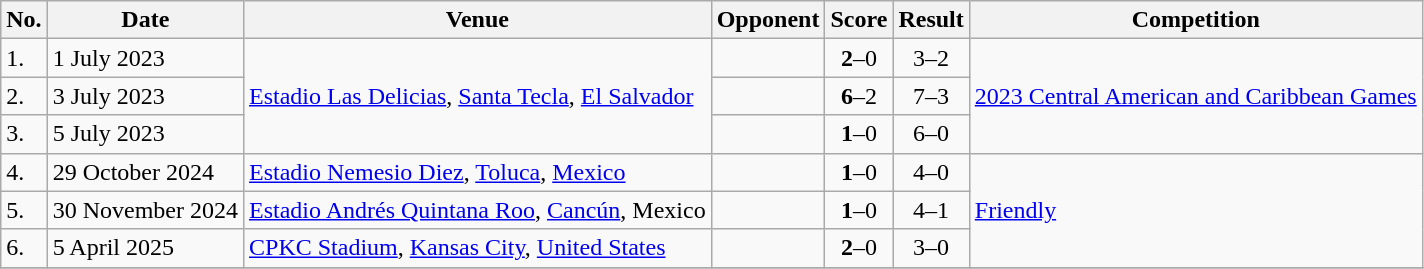<table class="wikitable">
<tr>
<th>No.</th>
<th>Date</th>
<th>Venue</th>
<th>Opponent</th>
<th>Score</th>
<th>Result</th>
<th>Competition</th>
</tr>
<tr>
<td>1.</td>
<td>1 July 2023</td>
<td rowspan=3><a href='#'>Estadio Las Delicias</a>, <a href='#'>Santa Tecla</a>, <a href='#'>El Salvador</a></td>
<td></td>
<td align=center><strong>2</strong>–0</td>
<td align=center>3–2</td>
<td rowspan=3><a href='#'>2023 Central American and Caribbean Games</a></td>
</tr>
<tr>
<td>2.</td>
<td>3 July 2023</td>
<td></td>
<td align=center><strong>6</strong>–2</td>
<td align=center>7–3</td>
</tr>
<tr>
<td>3.</td>
<td>5 July 2023</td>
<td></td>
<td align=center><strong>1</strong>–0</td>
<td align=center>6–0</td>
</tr>
<tr>
<td>4.</td>
<td>29 October 2024</td>
<td><a href='#'>Estadio Nemesio Diez</a>, <a href='#'>Toluca</a>, <a href='#'>Mexico</a></td>
<td></td>
<td align=center><strong>1</strong>–0</td>
<td align=center>4–0</td>
<td rowspan=3><a href='#'>Friendly</a></td>
</tr>
<tr>
<td>5.</td>
<td>30 November 2024</td>
<td><a href='#'>Estadio Andrés Quintana Roo</a>, <a href='#'>Cancún</a>, Mexico</td>
<td></td>
<td align=center><strong>1</strong>–0</td>
<td align=center>4–1</td>
</tr>
<tr>
<td>6.</td>
<td>5 April 2025</td>
<td><a href='#'>CPKC Stadium</a>, <a href='#'>Kansas City</a>, <a href='#'>United States</a></td>
<td></td>
<td align=center><strong>2</strong>–0</td>
<td align=center>3–0</td>
</tr>
<tr>
</tr>
</table>
